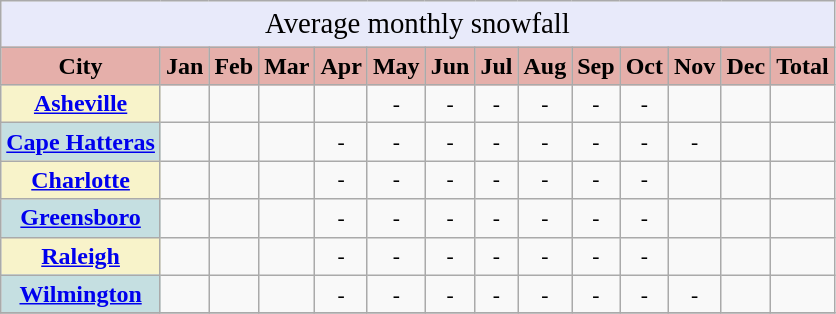<table class="wikitable mw-collapsible mw-collapsed" "text-align:center;font-size:90%;"|>
<tr>
<td colspan="14" style="text-align:center;font-size:120%;background:#E8EAFA;">Average monthly snowfall</td>
</tr>
<tr>
<th style="background: #E5AFAA; color: #000000" height="17">City</th>
<th style="background: #E5AFAA; color:black;">Jan</th>
<th style="background: #E5AFAA; color:black;">Feb</th>
<th style="background: #E5AFAA; color:black;">Mar</th>
<th style="background: #E5AFAA; color:black;">Apr</th>
<th style="background: #E5AFAA; color:black;">May</th>
<th style="background: #E5AFAA; color:black;">Jun</th>
<th style="background: #E5AFAA; color:black;">Jul</th>
<th style="background: #E5AFAA; color:black;">Aug</th>
<th style="background: #E5AFAA; color:black;">Sep</th>
<th style="background: #E5AFAA; color:black;">Oct</th>
<th style="background: #E5AFAA; color:black;">Nov</th>
<th style="background: #E5AFAA; color:black;">Dec</th>
<th style="background: #E5AFAA; color:black;">Total</th>
</tr>
<tr>
<th style="background: #F8F3CA; color:black;" height="16;"><a href='#'>Asheville</a></th>
<td style="text-align:center;font-size:90%;" background: #F8F3CA; color:black;"></td>
<td style="text-align:center;font-size:90%;" background: #F8F3CA; color:black;"></td>
<td style="text-align:center;font-size:90%;" background: #F8F3CA; color:black;"></td>
<td style="text-align:center;font-size:90%;" background: #F8F3CA; color:black;"></td>
<td style="text-align:center;font-size:90%;" background: #F8F3CA; color:black;">-</td>
<td style="text-align:center;font-size:90%;" background: #F8F3CA; color:black;">-</td>
<td style="text-align:center;font-size:90%;" background: #F8F3CA; color:black;">-</td>
<td style="text-align:center;font-size:90%;" background: #F8F3CA; color:black;">-</td>
<td style="text-align:center;font-size:90%;" background: #F8F3CA; color:black;">-</td>
<td style="text-align:center;font-size:90%;" background: #F8F3CA; color:black;">-</td>
<td style="text-align:center;font-size:90%;" background: #F8F3CA; color:black;"></td>
<td style="text-align:center;font-size:90%;" background: #F8F3CA; color:black;"></td>
<td style="text-align:center;font-size:90%;" background: #F8F3CA; color:black;"></td>
</tr>
<tr>
<th style="background: #C5DFE1; color:black;" height="16;"><a href='#'>Cape Hatteras</a></th>
<td style="text-align:center;font-size:90%;" background: #C5DFE1; color:black;"></td>
<td style="text-align:center;font-size:90%;" background: #C5DFE1; color:black;"></td>
<td style="text-align:center;font-size:90%;" background: #C5DFE1; color:black;"></td>
<td style="text-align:center;font-size:90%;" background: #C5DFE1; color:black;">-</td>
<td style="text-align:center;font-size:90%;" background: #C5DFE1; color:black;">-</td>
<td style="text-align:center;font-size:90%;" background: #C5DFE1; color:black;">-</td>
<td style="text-align:center;font-size:90%;" background: #C5DFE1; color:black;">-</td>
<td style="text-align:center;font-size:90%;" background: #C5DFE1; color:black;">-</td>
<td style="text-align:center;font-size:90%;" background: #C5DFE1; color:black;">-</td>
<td style="text-align:center;font-size:90%;" background: #C5DFE1; color:black;">-</td>
<td style="text-align:center;font-size:90%;" background: #C5DFE1; color:black;">-</td>
<td style="text-align:center;font-size:90%;" background: #C5DFE1; color:black;"></td>
<td style="text-align:center;font-size:90%;" background: #C5DFE1; color:black;"></td>
</tr>
<tr>
<th style="background: #F8F3CA; color:black;" height="16;"><a href='#'>Charlotte</a></th>
<td style="text-align:center;font-size:90%;" background: #F8F3CA; color:black;"></td>
<td style="text-align:center;font-size:90%;" background: #F8F3CA; color:black;"></td>
<td style="text-align:center;font-size:90%;" background: #F8F3CA; color:black;"></td>
<td style="text-align:center;font-size:90%;" background: #F8F3CA; color:black;">-</td>
<td style="text-align:center;font-size:90%;" background: #F8F3CA; color:black;">-</td>
<td style="text-align:center;font-size:90%;" background: #F8F3CA; color:black;">-</td>
<td style="text-align:center;font-size:90%;" background: #F8F3CA; color:black;">-</td>
<td style="text-align:center;font-size:90%;" background: #F8F3CA; color:black;">-</td>
<td style="text-align:center;font-size:90%;" background: #F8F3CA; color:black;">-</td>
<td style="text-align:center;font-size:90%;" background: #F8F3CA; color:black;">-</td>
<td style="text-align:center;font-size:90%;" background: #F8F3CA; color:black;"></td>
<td style="text-align:center;font-size:90%;" background: #F8F3CA; color:black;"></td>
<td style="text-align:center;font-size:90%;" background: #F8F3CA; color:black;"></td>
</tr>
<tr>
<th style="background: #C5DFE1; color:black;" height="16;"><a href='#'>Greensboro</a></th>
<td style="text-align:center;font-size:90%;" background: #C5DFE1; color:black;"></td>
<td style="text-align:center;font-size:90%;" background: #C5DFE1; color:black;"></td>
<td style="text-align:center;font-size:90%;" background: #C5DFE1; color:black;"></td>
<td style="text-align:center;font-size:90%;" background: #C5DFE1; color:black;">-</td>
<td style="text-align:center;font-size:90%;" background: #C5DFE1; color:black;">-</td>
<td style="text-align:center;font-size:90%;" background: #C5DFE1; color:black;">-</td>
<td style="text-align:center;font-size:90%;" background: #C5DFE1; color:black;">-</td>
<td style="text-align:center;font-size:90%;" background: #C5DFE1; color:black;">-</td>
<td style="text-align:center;font-size:90%;" background: #C5DFE1; color:black;">-</td>
<td style="text-align:center;font-size:90%;" background: #C5DFE1; color:black;">-</td>
<td style="text-align:center;font-size:90%;" background: #C5DFE1; color:black;"></td>
<td style="text-align:center;font-size:90%;" background: #C5DFE1; color:black;"></td>
<td style="text-align:center;font-size:90%;" background: #C5DFE1; color:black;"></td>
</tr>
<tr>
<th style="background: #F8F3CA; color:black;" height="16;"><a href='#'>Raleigh</a></th>
<td style="text-align:center;font-size:90%;" background: #F8F3CA; color:black;"></td>
<td style="text-align:center;font-size:90%;" background: #F8F3CA; color:black;"></td>
<td style="text-align:center;font-size:90%;" background: #F8F3CA; color:black;"></td>
<td style="text-align:center;font-size:90%;" background: #F8F3CA; color:black;">-</td>
<td style="text-align:center;font-size:90%;" background: #F8F3CA; color:black;">-</td>
<td style="text-align:center;font-size:90%;" background: #F8F3CA; color:black;">-</td>
<td style="text-align:center;font-size:90%;" background: #F8F3CA; color:black;">-</td>
<td style="text-align:center;font-size:90%;" background: #F8F3CA; color:black;">-</td>
<td style="text-align:center;font-size:90%;" background: #F8F3CA; color:black;">-</td>
<td style="text-align:center;font-size:90%;" background: #F8F3CA; color:black;">-</td>
<td style="text-align:center;font-size:90%;" background: #F8F3CA; color:black;"></td>
<td style="text-align:center;font-size:90%;" background: #F8F3CA; color:black;"></td>
<td style="text-align:center;v background: #F8F3CA; color:black;"></td>
</tr>
<tr>
<th style="background: #C5DFE1; color:black;" height="16;"><a href='#'>Wilmington</a></th>
<td style="text-align:center;font-size:90%;" background: #C5DFE1; color:black;"></td>
<td style="text-align:center;font-size:90%;" background: #C5DFE1; color:black;"></td>
<td style="text-align:center;font-size:90%;" background: #C5DFE1; color:black;"></td>
<td style="text-align:center;font-size:90%;" background: #C5DFE1; color:black;">-</td>
<td style="text-align:center;font-size:90%;" background: #C5DFE1; color:black;">-</td>
<td style="text-align:center;font-size:90%;" background: #C5DFE1; color:black;">-</td>
<td style="text-align:center;font-size:90%;" background: #C5DFE1; color:black;">-</td>
<td style="text-align:center;font-size:90%;" background: #C5DFE1; color:black;">-</td>
<td style="text-align:center;font-size:90%;" background: #C5DFE1; color:black;">-</td>
<td style="text-align:center;font-size:90%;" background: #C5DFE1; color:black;">-</td>
<td style="text-align:center;font-size:90%;" background: #C5DFE1; color:black;">-</td>
<td style="text-align:center;font-size:90%;" background: #C5DFE1; color:black;"></td>
<td style="text-align:center;font-size:90%;" background: #C5DFE1; color:black;"></td>
</tr>
<tr>
</tr>
</table>
